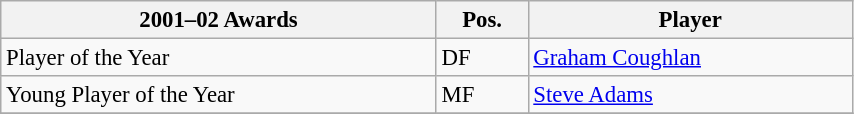<table class="wikitable" style="text-align:center; font-size:95%;width:45%; text-align:left">
<tr>
<th>2001–02 Awards</th>
<th>Pos.</th>
<th>Player</th>
</tr>
<tr>
<td>Player of the Year</td>
<td>DF</td>
<td> <a href='#'>Graham Coughlan</a></td>
</tr>
<tr>
<td>Young Player of the Year</td>
<td>MF</td>
<td> <a href='#'>Steve Adams</a></td>
</tr>
<tr>
</tr>
</table>
